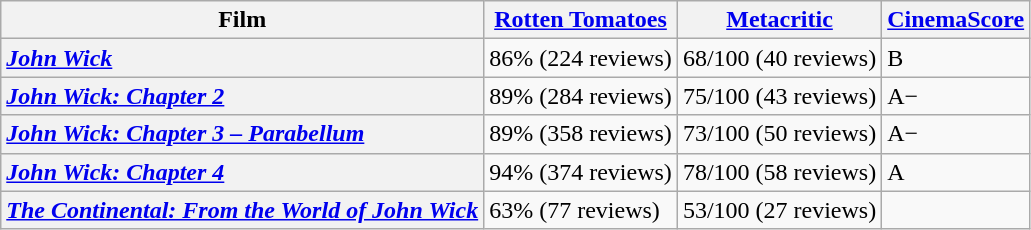<table class="wikitable plainrowheaders" text-align:center;">
<tr>
<th>Film</th>
<th><a href='#'>Rotten Tomatoes</a></th>
<th><a href='#'>Metacritic</a></th>
<th><a href='#'>CinemaScore</a></th>
</tr>
<tr>
<th scope="row" style="text-align:left"><em><a href='#'>John Wick</a></em></th>
<td>86% (224 reviews)</td>
<td>68/100 (40 reviews)</td>
<td>B</td>
</tr>
<tr>
<th scope="row" style="text-align:left"><em><a href='#'>John Wick: Chapter 2</a></em></th>
<td>89% (284 reviews)</td>
<td>75/100 (43 reviews)</td>
<td>A−</td>
</tr>
<tr>
<th scope="row" style="text-align:left"><em><a href='#'>John Wick: Chapter 3 – Parabellum</a></em></th>
<td>89% (358 reviews)</td>
<td>73/100 (50 reviews)</td>
<td>A−</td>
</tr>
<tr>
<th scope="row" style="text-align:left"><em><a href='#'>John Wick: Chapter 4</a></em></th>
<td>94% (374 reviews)</td>
<td>78/100 (58 reviews)</td>
<td>A</td>
</tr>
<tr>
<th scope="row" style="text-align:left"><em><a href='#'>The Continental: From the World of John Wick</a></em></th>
<td>63% (77 reviews)</td>
<td>53/100 (27 reviews)</td>
<td></td>
</tr>
</table>
